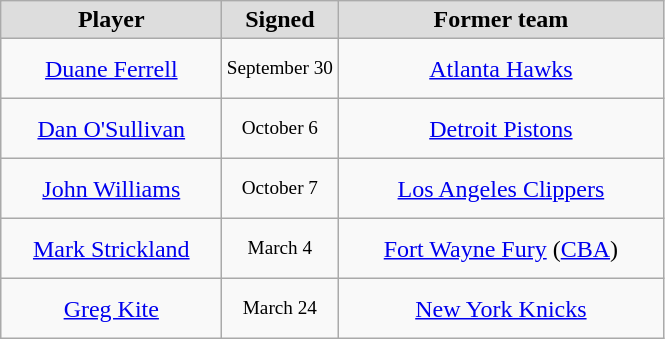<table class="wikitable" style="text-align: center">
<tr align="center" bgcolor="#dddddd">
<td style="width:140px"><strong>Player</strong></td>
<td style="width:70px"><strong>Signed</strong></td>
<td style="width:210px"><strong>Former team</strong></td>
</tr>
<tr style="height:40px">
<td><a href='#'>Duane Ferrell</a></td>
<td style="font-size: 80%">September 30</td>
<td><a href='#'>Atlanta Hawks</a></td>
</tr>
<tr style="height:40px">
<td><a href='#'>Dan O'Sullivan</a></td>
<td style="font-size: 80%">October 6</td>
<td><a href='#'>Detroit Pistons</a></td>
</tr>
<tr style="height:40px">
<td><a href='#'>John Williams</a></td>
<td style="font-size: 80%">October 7</td>
<td><a href='#'>Los Angeles Clippers</a></td>
</tr>
<tr style="height:40px">
<td><a href='#'>Mark Strickland</a></td>
<td style="font-size: 80%">March 4</td>
<td><a href='#'>Fort Wayne Fury</a> (<a href='#'>CBA</a>)</td>
</tr>
<tr style="height:40px">
<td><a href='#'>Greg Kite</a></td>
<td style="font-size: 80%">March 24</td>
<td><a href='#'>New York Knicks</a></td>
</tr>
</table>
